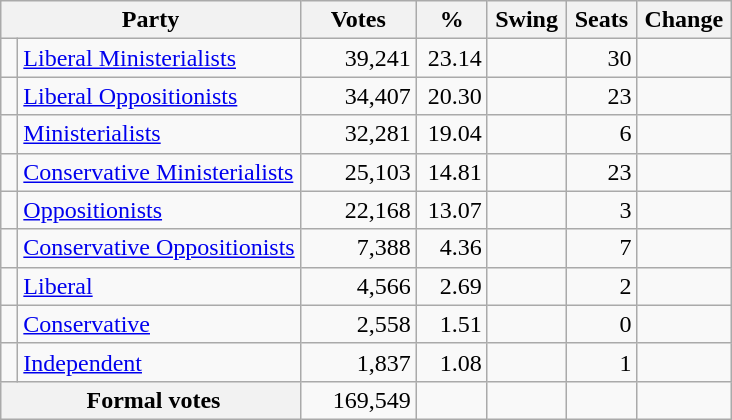<table class="wikitable" style="text-align:right; margin-bottom:0">
<tr>
<th style="width:10px;" colspan=3>Party</th>
<th style="width:70px;">Votes</th>
<th style="width:40px;">%</th>
<th style="width:40px;">Swing</th>
<th style="width:40px;">Seats</th>
<th style="width:40px;">Change</th>
</tr>
<tr>
<td> </td>
<td style="text-align:left;" colspan="2"><a href='#'>Liberal Ministerialists</a></td>
<td style="width:70px;">39,241</td>
<td style="width:40px;">23.14</td>
<td style="width:45px;"></td>
<td style="width:40px;">30</td>
<td style="width:55px;"></td>
</tr>
<tr>
<td> </td>
<td style="text-align:left;" colspan="2"><a href='#'>Liberal Oppositionists</a></td>
<td style="width:70px;">34,407</td>
<td style="width:40px;">20.30</td>
<td style="width:45px;"></td>
<td style="width:40px;">23</td>
<td style="width:55px;"></td>
</tr>
<tr>
<td> </td>
<td style="text-align:left;" colspan="2"><a href='#'>Ministerialists</a></td>
<td style="width:70px;">32,281</td>
<td style="width:40px;">19.04</td>
<td style="width:45px;"></td>
<td style="width:40px;">6</td>
<td style="width:55px;"></td>
</tr>
<tr>
<td> </td>
<td style="text-align:left;" colspan="2"><a href='#'>Conservative Ministerialists</a></td>
<td>25,103</td>
<td>14.81</td>
<td></td>
<td>23</td>
<td></td>
</tr>
<tr>
<td> </td>
<td style="text-align:left;" colspan="2"><a href='#'>Oppositionists</a></td>
<td style="width:70px;">22,168</td>
<td style="width:40px;">13.07</td>
<td style="width:45px;"></td>
<td style="width:40px;">3</td>
<td style="width:55px;"></td>
</tr>
<tr>
<td> </td>
<td style="text-align:left;" colspan="2"><a href='#'>Conservative Oppositionists</a></td>
<td>7,388</td>
<td>4.36</td>
<td></td>
<td>7</td>
<td></td>
</tr>
<tr>
<td> </td>
<td style="text-align:left;" colspan="2"><a href='#'>Liberal</a></td>
<td style="width:70px;">4,566</td>
<td style="width:40px;">2.69</td>
<td style="width:45px;"></td>
<td style="width:40px;">2</td>
<td style="width:55px;"></td>
</tr>
<tr>
<td> </td>
<td style="text-align:left;" colspan="2"><a href='#'>Conservative</a></td>
<td>2,558</td>
<td>1.51</td>
<td></td>
<td>0</td>
<td></td>
</tr>
<tr>
<td> </td>
<td style="text-align:left;" colspan="2"><a href='#'>Independent</a></td>
<td style="width:70px;">1,837</td>
<td style="width:40px;">1.08</td>
<td style="width:45px;"></td>
<td style="width:40px;">1</td>
<td style="width:55px;"></td>
</tr>
<tr>
<th colspan="3"> Formal votes</th>
<td>169,549</td>
<td></td>
<td></td>
<td></td>
<td></td>
</tr>
</table>
